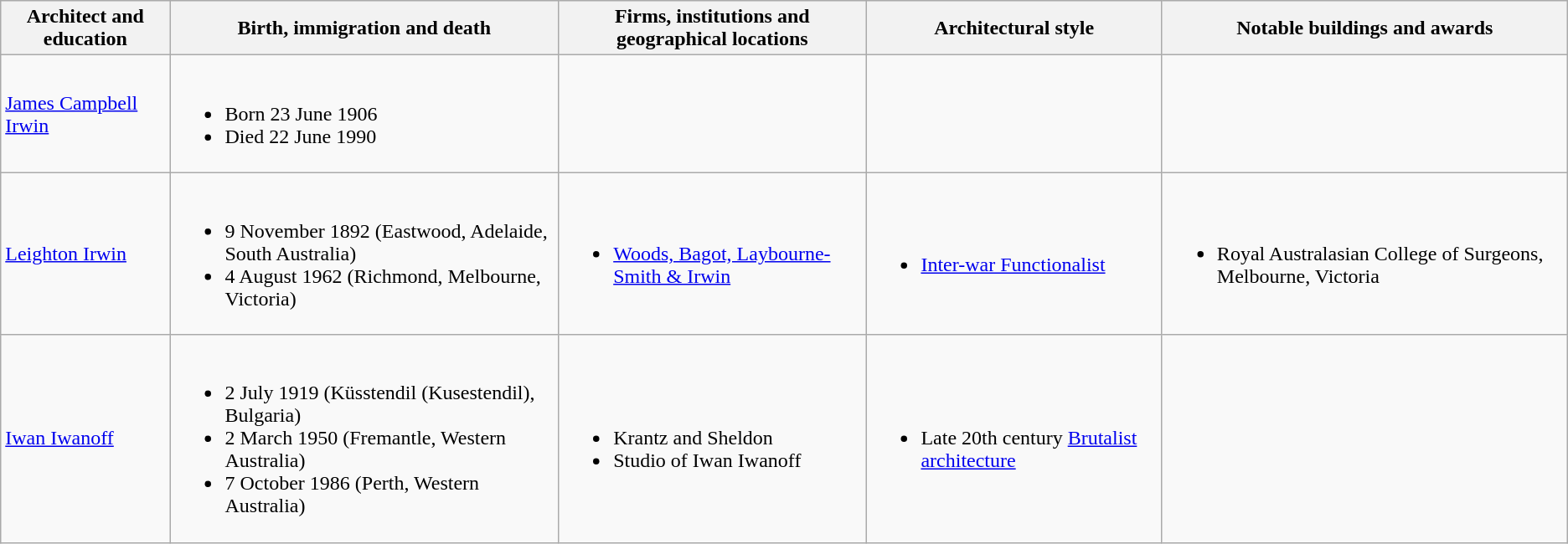<table class="wikitable">
<tr style="background:#efefef;">
<th>Architect and education</th>
<th>Birth, immigration and death</th>
<th>Firms, institutions and geographical locations</th>
<th>Architectural style</th>
<th>Notable buildings and awards</th>
</tr>
<tr>
<td><a href='#'>James Campbell Irwin</a></td>
<td><br><ul><li>Born 23 June 1906</li><li>Died 22 June 1990</li></ul></td>
<td></td>
<td></td>
<td></td>
</tr>
<tr>
<td><a href='#'>Leighton Irwin</a></td>
<td><br><ul><li>9 November 1892 (Eastwood, Adelaide, South Australia)</li><li>4 August 1962 (Richmond, Melbourne, Victoria)</li></ul></td>
<td><br><ul><li><a href='#'>Woods, Bagot, Laybourne-Smith & Irwin</a></li></ul></td>
<td><br><ul><li><a href='#'>Inter-war Functionalist</a></li></ul></td>
<td><br><ul><li>Royal Australasian College of Surgeons, Melbourne, Victoria</li></ul></td>
</tr>
<tr>
<td><a href='#'>Iwan Iwanoff</a></td>
<td><br><ul><li>2 July 1919 (Küsstendil (Kusestendil), Bulgaria)</li><li>2 March 1950 (Fremantle, Western Australia)</li><li>7 October 1986 (Perth, Western Australia)</li></ul></td>
<td><br><ul><li>Krantz and Sheldon</li><li>Studio of Iwan Iwanoff</li></ul></td>
<td><br><ul><li>Late 20th century <a href='#'>Brutalist architecture</a></li></ul></td>
<td></td>
</tr>
</table>
